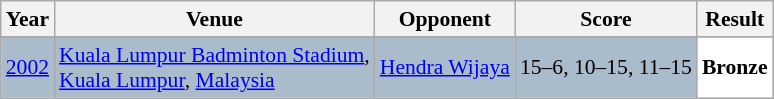<table class="sortable wikitable" style="font-size: 90%;">
<tr>
<th>Year</th>
<th>Venue</th>
<th>Opponent</th>
<th>Score</th>
<th>Result</th>
</tr>
<tr>
</tr>
<tr style="background:#AABBCC">
<td align="center"><a href='#'>2002</a></td>
<td align="left"><a href='#'>Kuala Lumpur Badminton Stadium</a>,<br><a href='#'>Kuala Lumpur</a>, <a href='#'>Malaysia</a></td>
<td align="left"> <a href='#'>Hendra Wijaya</a></td>
<td align="left">15–6, 10–15, 11–15</td>
<td style="text-align:left; background:white"> <strong>Bronze</strong></td>
</tr>
</table>
